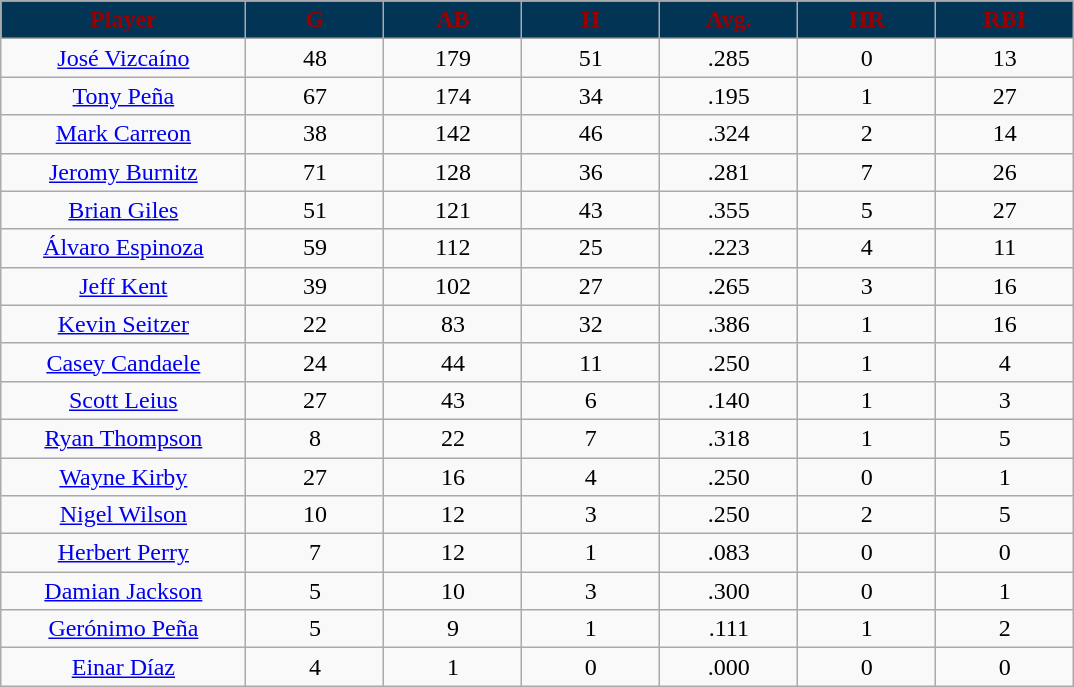<table class="wikitable sortable">
<tr>
<th style="background:#023456;color:#990000;" width="16%">Player</th>
<th style="background:#023456;color:#990000;" width="9%">G</th>
<th style="background:#023456;color:#990000;" width="9%">AB</th>
<th style="background:#023456;color:#990000;" width="9%">H</th>
<th style="background:#023456;color:#990000;" width="9%">Avg.</th>
<th style="background:#023456;color:#990000;" width="9%">HR</th>
<th style="background:#023456;color:#990000;" width="9%">RBI</th>
</tr>
<tr align="center">
<td><a href='#'>José Vizcaíno</a></td>
<td>48</td>
<td>179</td>
<td>51</td>
<td>.285</td>
<td>0</td>
<td>13</td>
</tr>
<tr align="center">
<td><a href='#'>Tony Peña</a></td>
<td>67</td>
<td>174</td>
<td>34</td>
<td>.195</td>
<td>1</td>
<td>27</td>
</tr>
<tr align="center">
<td><a href='#'>Mark Carreon</a></td>
<td>38</td>
<td>142</td>
<td>46</td>
<td>.324</td>
<td>2</td>
<td>14</td>
</tr>
<tr align="center">
<td><a href='#'>Jeromy Burnitz</a></td>
<td>71</td>
<td>128</td>
<td>36</td>
<td>.281</td>
<td>7</td>
<td>26</td>
</tr>
<tr align="center">
<td><a href='#'>Brian Giles</a></td>
<td>51</td>
<td>121</td>
<td>43</td>
<td>.355</td>
<td>5</td>
<td>27</td>
</tr>
<tr align="center">
<td><a href='#'>Álvaro Espinoza</a></td>
<td>59</td>
<td>112</td>
<td>25</td>
<td>.223</td>
<td>4</td>
<td>11</td>
</tr>
<tr align="center">
<td><a href='#'>Jeff Kent</a></td>
<td>39</td>
<td>102</td>
<td>27</td>
<td>.265</td>
<td>3</td>
<td>16</td>
</tr>
<tr align="center">
<td><a href='#'>Kevin Seitzer</a></td>
<td>22</td>
<td>83</td>
<td>32</td>
<td>.386</td>
<td>1</td>
<td>16</td>
</tr>
<tr align="center">
<td><a href='#'>Casey Candaele</a></td>
<td>24</td>
<td>44</td>
<td>11</td>
<td>.250</td>
<td>1</td>
<td>4</td>
</tr>
<tr align="center">
<td><a href='#'>Scott Leius</a></td>
<td>27</td>
<td>43</td>
<td>6</td>
<td>.140</td>
<td>1</td>
<td>3</td>
</tr>
<tr align="center">
<td><a href='#'>Ryan Thompson</a></td>
<td>8</td>
<td>22</td>
<td>7</td>
<td>.318</td>
<td>1</td>
<td>5</td>
</tr>
<tr align="center">
<td><a href='#'>Wayne Kirby</a></td>
<td>27</td>
<td>16</td>
<td>4</td>
<td>.250</td>
<td>0</td>
<td>1</td>
</tr>
<tr align="center">
<td><a href='#'>Nigel Wilson</a></td>
<td>10</td>
<td>12</td>
<td>3</td>
<td>.250</td>
<td>2</td>
<td>5</td>
</tr>
<tr align="center">
<td><a href='#'>Herbert Perry</a></td>
<td>7</td>
<td>12</td>
<td>1</td>
<td>.083</td>
<td>0</td>
<td>0</td>
</tr>
<tr align="center">
<td><a href='#'>Damian Jackson</a></td>
<td>5</td>
<td>10</td>
<td>3</td>
<td>.300</td>
<td>0</td>
<td>1</td>
</tr>
<tr align="center">
<td><a href='#'>Gerónimo Peña</a></td>
<td>5</td>
<td>9</td>
<td>1</td>
<td>.111</td>
<td>1</td>
<td>2</td>
</tr>
<tr align="center">
<td><a href='#'>Einar Díaz</a></td>
<td>4</td>
<td>1</td>
<td>0</td>
<td>.000</td>
<td>0</td>
<td>0</td>
</tr>
</table>
